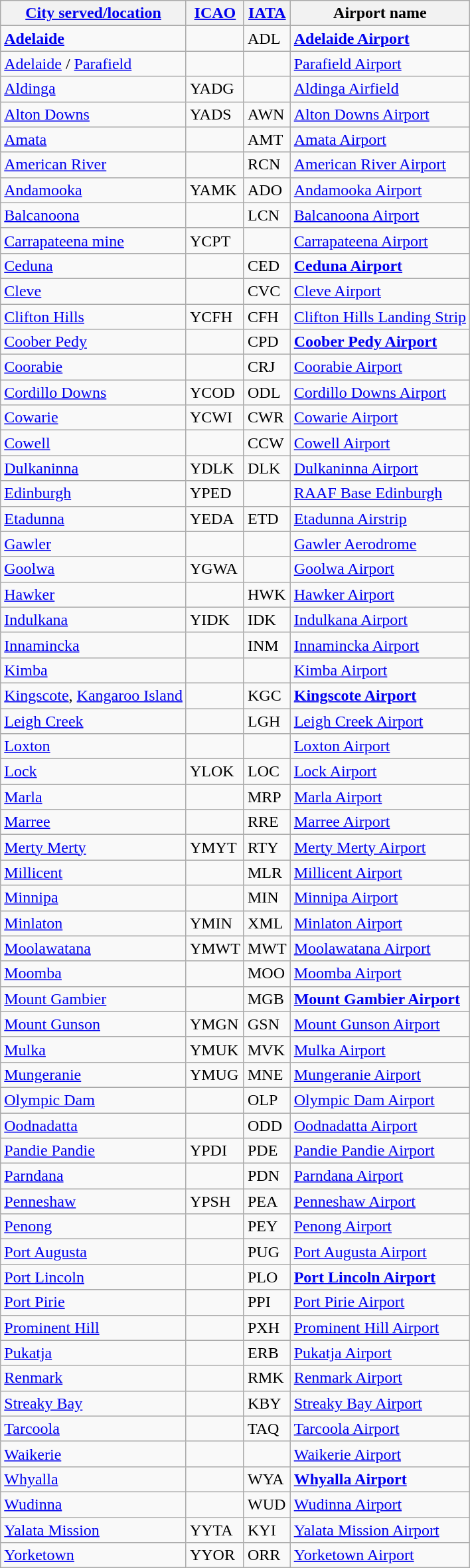<table class="wikitable sortable">
<tr>
<th><a href='#'>City served/location</a></th>
<th><a href='#'>ICAO</a></th>
<th><a href='#'>IATA</a></th>
<th>Airport name</th>
</tr>
<tr>
<td><strong><a href='#'>Adelaide</a></strong></td>
<td></td>
<td>ADL</td>
<td><strong><a href='#'>Adelaide Airport</a></strong></td>
</tr>
<tr>
<td><a href='#'>Adelaide</a> / <a href='#'>Parafield</a></td>
<td></td>
<td></td>
<td><a href='#'>Parafield Airport</a></td>
</tr>
<tr>
<td><a href='#'>Aldinga</a></td>
<td>YADG</td>
<td></td>
<td><a href='#'>Aldinga Airfield</a></td>
</tr>
<tr>
<td><a href='#'>Alton Downs</a></td>
<td>YADS </td>
<td>AWN</td>
<td><a href='#'>Alton Downs Airport</a></td>
</tr>
<tr>
<td><a href='#'>Amata</a></td>
<td></td>
<td>AMT</td>
<td><a href='#'>Amata Airport</a></td>
</tr>
<tr>
<td><a href='#'>American River</a></td>
<td></td>
<td>RCN</td>
<td><a href='#'>American River Airport</a></td>
</tr>
<tr>
<td><a href='#'>Andamooka</a></td>
<td>YAMK</td>
<td>ADO</td>
<td><a href='#'>Andamooka Airport</a></td>
</tr>
<tr>
<td><a href='#'>Balcanoona</a></td>
<td></td>
<td>LCN</td>
<td><a href='#'>Balcanoona Airport</a></td>
</tr>
<tr>
<td><a href='#'>Carrapateena mine</a></td>
<td>YCPT</td>
<td></td>
<td><a href='#'>Carrapateena Airport</a></td>
</tr>
<tr>
<td><a href='#'>Ceduna</a></td>
<td></td>
<td>CED</td>
<td><strong><a href='#'>Ceduna Airport</a></strong></td>
</tr>
<tr>
<td><a href='#'>Cleve</a></td>
<td></td>
<td>CVC</td>
<td><a href='#'>Cleve Airport</a></td>
</tr>
<tr>
<td><a href='#'>Clifton Hills</a></td>
<td>YCFH</td>
<td>CFH</td>
<td><a href='#'>Clifton Hills Landing Strip</a></td>
</tr>
<tr>
<td><a href='#'>Coober Pedy</a></td>
<td></td>
<td>CPD</td>
<td><strong><a href='#'>Coober Pedy Airport</a></strong></td>
</tr>
<tr>
<td><a href='#'>Coorabie</a></td>
<td></td>
<td>CRJ</td>
<td><a href='#'>Coorabie Airport</a></td>
</tr>
<tr>
<td><a href='#'>Cordillo Downs</a></td>
<td>YCOD</td>
<td>ODL</td>
<td><a href='#'>Cordillo Downs Airport</a></td>
</tr>
<tr>
<td><a href='#'>Cowarie</a></td>
<td>YCWI </td>
<td>CWR</td>
<td><a href='#'>Cowarie Airport</a></td>
</tr>
<tr>
<td><a href='#'>Cowell</a></td>
<td></td>
<td>CCW</td>
<td><a href='#'>Cowell Airport</a></td>
</tr>
<tr>
<td><a href='#'>Dulkaninna</a></td>
<td>YDLK </td>
<td>DLK</td>
<td><a href='#'>Dulkaninna Airport</a></td>
</tr>
<tr>
<td><a href='#'>Edinburgh</a></td>
<td>YPED</td>
<td></td>
<td><a href='#'>RAAF Base Edinburgh</a></td>
</tr>
<tr>
<td><a href='#'>Etadunna</a></td>
<td>YEDA </td>
<td>ETD</td>
<td><a href='#'>Etadunna Airstrip</a></td>
</tr>
<tr>
<td><a href='#'>Gawler</a></td>
<td></td>
<td></td>
<td><a href='#'>Gawler Aerodrome</a></td>
</tr>
<tr>
<td><a href='#'>Goolwa</a></td>
<td>YGWA</td>
<td></td>
<td><a href='#'>Goolwa Airport</a></td>
</tr>
<tr>
<td><a href='#'>Hawker</a></td>
<td></td>
<td>HWK</td>
<td><a href='#'>Hawker Airport</a></td>
</tr>
<tr>
<td><a href='#'>Indulkana</a></td>
<td>YIDK</td>
<td>IDK</td>
<td><a href='#'>Indulkana Airport</a></td>
</tr>
<tr>
<td><a href='#'>Innamincka</a></td>
<td></td>
<td>INM</td>
<td><a href='#'>Innamincka Airport</a></td>
</tr>
<tr>
<td><a href='#'>Kimba</a></td>
<td></td>
<td></td>
<td><a href='#'>Kimba Airport</a></td>
</tr>
<tr>
<td><a href='#'>Kingscote</a>, <a href='#'>Kangaroo Island</a></td>
<td></td>
<td>KGC</td>
<td><strong><a href='#'>Kingscote Airport</a></strong></td>
</tr>
<tr>
<td><a href='#'>Leigh Creek</a></td>
<td></td>
<td>LGH</td>
<td><a href='#'>Leigh Creek Airport</a></td>
</tr>
<tr>
<td><a href='#'>Loxton</a></td>
<td></td>
<td></td>
<td><a href='#'>Loxton Airport</a></td>
</tr>
<tr>
<td><a href='#'>Lock</a></td>
<td>YLOK </td>
<td>LOC</td>
<td><a href='#'>Lock Airport</a></td>
</tr>
<tr>
<td><a href='#'>Marla</a></td>
<td></td>
<td>MRP</td>
<td><a href='#'>Marla Airport</a></td>
</tr>
<tr>
<td><a href='#'>Marree</a></td>
<td></td>
<td>RRE</td>
<td><a href='#'>Marree Airport</a></td>
</tr>
<tr>
<td><a href='#'>Merty Merty</a></td>
<td>YMYT </td>
<td>RTY</td>
<td><a href='#'>Merty Merty Airport</a></td>
</tr>
<tr>
<td><a href='#'>Millicent</a></td>
<td></td>
<td>MLR</td>
<td><a href='#'>Millicent Airport</a></td>
</tr>
<tr>
<td><a href='#'>Minnipa</a></td>
<td></td>
<td>MIN</td>
<td><a href='#'>Minnipa Airport</a></td>
</tr>
<tr>
<td><a href='#'>Minlaton</a></td>
<td>YMIN </td>
<td>XML</td>
<td><a href='#'>Minlaton Airport</a></td>
</tr>
<tr>
<td><a href='#'>Moolawatana</a></td>
<td>YMWT </td>
<td>MWT</td>
<td><a href='#'>Moolawatana Airport</a></td>
</tr>
<tr>
<td><a href='#'>Moomba</a></td>
<td></td>
<td>MOO</td>
<td><a href='#'>Moomba Airport</a></td>
</tr>
<tr>
<td><a href='#'>Mount Gambier</a></td>
<td></td>
<td>MGB</td>
<td><strong><a href='#'>Mount Gambier Airport</a></strong></td>
</tr>
<tr>
<td><a href='#'>Mount Gunson</a></td>
<td>YMGN </td>
<td>GSN</td>
<td><a href='#'>Mount Gunson Airport</a></td>
</tr>
<tr>
<td><a href='#'>Mulka</a></td>
<td>YMUK </td>
<td>MVK</td>
<td><a href='#'>Mulka Airport</a></td>
</tr>
<tr>
<td><a href='#'>Mungeranie</a></td>
<td>YMUG </td>
<td>MNE</td>
<td><a href='#'>Mungeranie Airport</a></td>
</tr>
<tr>
<td><a href='#'>Olympic Dam</a></td>
<td></td>
<td>OLP</td>
<td><a href='#'>Olympic Dam Airport</a></td>
</tr>
<tr>
<td><a href='#'>Oodnadatta</a></td>
<td></td>
<td>ODD</td>
<td><a href='#'>Oodnadatta Airport</a></td>
</tr>
<tr>
<td><a href='#'>Pandie Pandie</a></td>
<td>YPDI </td>
<td>PDE</td>
<td><a href='#'>Pandie Pandie Airport</a></td>
</tr>
<tr>
<td><a href='#'>Parndana</a></td>
<td></td>
<td>PDN</td>
<td><a href='#'>Parndana Airport</a></td>
</tr>
<tr>
<td><a href='#'>Penneshaw</a></td>
<td>YPSH</td>
<td>PEA</td>
<td><a href='#'>Penneshaw Airport</a></td>
</tr>
<tr>
<td><a href='#'>Penong</a></td>
<td></td>
<td>PEY</td>
<td><a href='#'>Penong Airport</a></td>
</tr>
<tr>
<td><a href='#'>Port Augusta</a></td>
<td></td>
<td>PUG</td>
<td><a href='#'>Port Augusta Airport</a></td>
</tr>
<tr>
<td><a href='#'>Port Lincoln</a></td>
<td></td>
<td>PLO</td>
<td><strong><a href='#'>Port Lincoln Airport</a></strong></td>
</tr>
<tr>
<td><a href='#'>Port Pirie</a></td>
<td></td>
<td>PPI</td>
<td><a href='#'>Port Pirie Airport</a></td>
</tr>
<tr>
<td><a href='#'>Prominent Hill</a></td>
<td></td>
<td>PXH</td>
<td><a href='#'>Prominent Hill Airport</a></td>
</tr>
<tr>
<td><a href='#'>Pukatja</a></td>
<td></td>
<td>ERB</td>
<td><a href='#'>Pukatja Airport</a></td>
</tr>
<tr>
<td><a href='#'>Renmark</a></td>
<td></td>
<td>RMK</td>
<td><a href='#'>Renmark Airport</a></td>
</tr>
<tr>
<td><a href='#'>Streaky Bay</a></td>
<td></td>
<td>KBY</td>
<td><a href='#'>Streaky Bay Airport</a></td>
</tr>
<tr>
<td><a href='#'>Tarcoola</a></td>
<td></td>
<td>TAQ</td>
<td><a href='#'>Tarcoola Airport</a></td>
</tr>
<tr>
<td><a href='#'>Waikerie</a></td>
<td></td>
<td></td>
<td><a href='#'>Waikerie Airport</a></td>
</tr>
<tr>
<td><a href='#'>Whyalla</a></td>
<td></td>
<td>WYA</td>
<td><strong><a href='#'>Whyalla Airport</a></strong></td>
</tr>
<tr>
<td><a href='#'>Wudinna</a></td>
<td></td>
<td>WUD</td>
<td><a href='#'>Wudinna Airport</a></td>
</tr>
<tr>
<td><a href='#'>Yalata Mission</a></td>
<td>YYTA </td>
<td>KYI</td>
<td><a href='#'>Yalata Mission Airport</a></td>
</tr>
<tr>
<td><a href='#'>Yorketown</a></td>
<td>YYOR </td>
<td>ORR</td>
<td><a href='#'>Yorketown Airport</a></td>
</tr>
</table>
